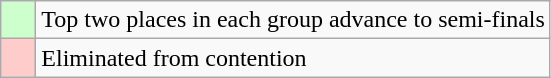<table class="wikitable">
<tr>
<td style="background: #ccffcc;">    </td>
<td>Top two places in each group advance to semi-finals</td>
</tr>
<tr>
<td style="background: #ffcccc;">    </td>
<td>Eliminated from contention</td>
</tr>
</table>
